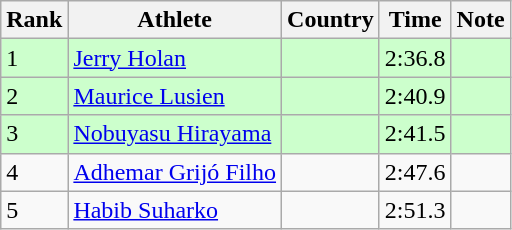<table class="wikitable sortable">
<tr>
<th>Rank</th>
<th>Athlete</th>
<th>Country</th>
<th>Time</th>
<th>Note</th>
</tr>
<tr bgcolor=#CCFFCC>
<td>1</td>
<td><a href='#'>Jerry Holan</a></td>
<td></td>
<td>2:36.8</td>
<td></td>
</tr>
<tr bgcolor=#CCFFCC>
<td>2</td>
<td><a href='#'>Maurice Lusien</a></td>
<td></td>
<td>2:40.9</td>
<td></td>
</tr>
<tr bgcolor=#CCFFCC>
<td>3</td>
<td><a href='#'>Nobuyasu Hirayama</a></td>
<td></td>
<td>2:41.5</td>
<td></td>
</tr>
<tr>
<td>4</td>
<td><a href='#'>Adhemar Grijó Filho</a></td>
<td></td>
<td>2:47.6</td>
<td></td>
</tr>
<tr>
<td>5</td>
<td><a href='#'>Habib Suharko</a></td>
<td></td>
<td>2:51.3</td>
<td></td>
</tr>
</table>
